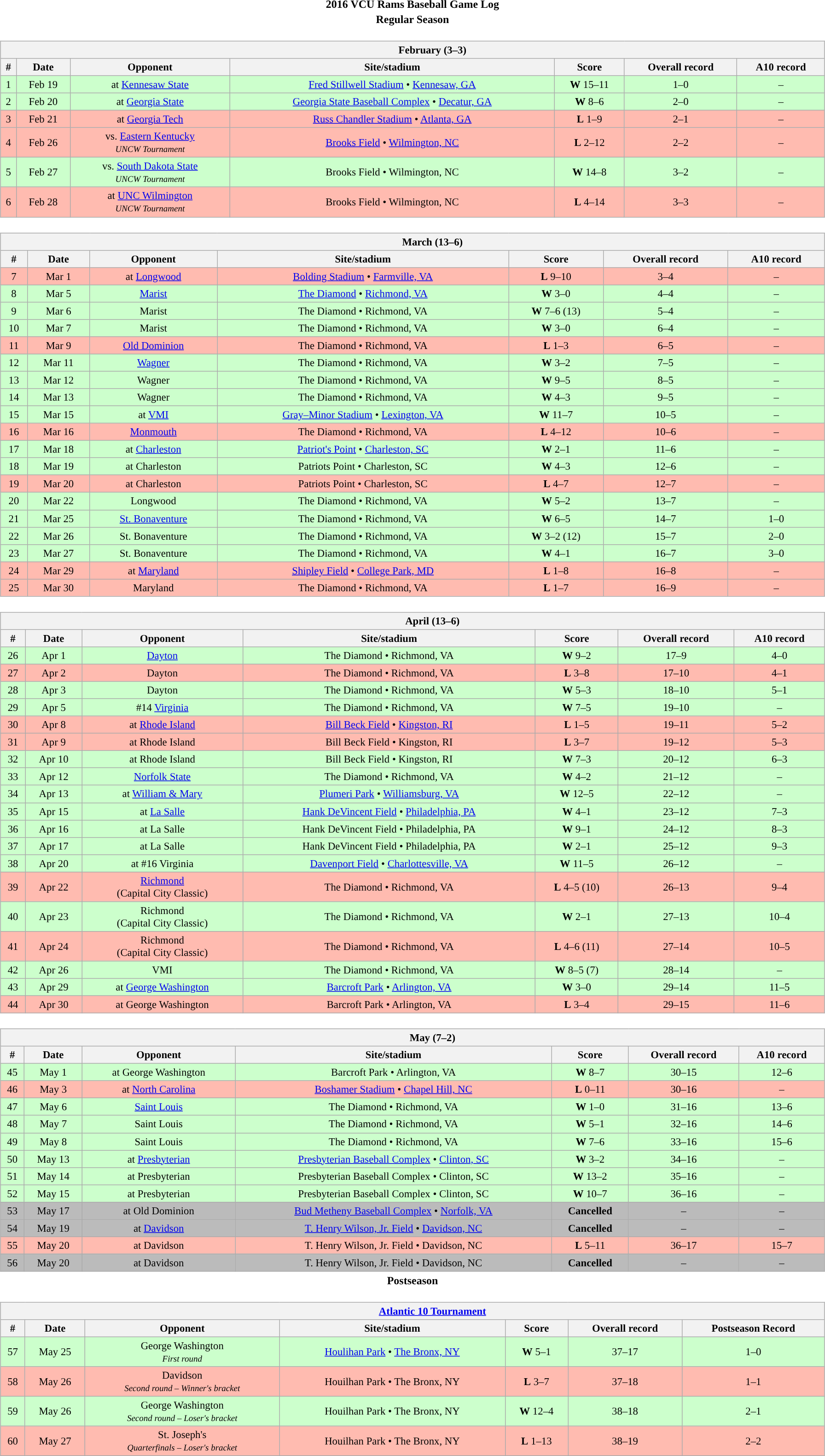<table class="toccolours" width=95% style="clear:both; margin:1.5em auto; text-align:center;">
<tr>
<th colspan=2>2016 VCU Rams Baseball Game Log</th>
</tr>
<tr>
<th colspan=2>Regular Season</th>
</tr>
<tr valign="top">
<td><br><table class="wikitable collapsible collapsed" style="margin:auto; width:100%; text-align:center; font-size:95%">
<tr>
<th colspan=12 style="padding-left:4em;">February (3–3)</th>
</tr>
<tr>
<th>#</th>
<th>Date</th>
<th>Opponent</th>
<th>Site/stadium</th>
<th>Score</th>
<th>Overall record</th>
<th>A10 record</th>
</tr>
<tr bgcolor="#ccffcc">
<td>1</td>
<td>Feb 19</td>
<td>at <a href='#'>Kennesaw State</a></td>
<td><a href='#'>Fred Stillwell Stadium</a> • <a href='#'>Kennesaw, GA</a></td>
<td><strong>W</strong> 15–11</td>
<td>1–0</td>
<td>–</td>
</tr>
<tr bgcolor="#ccffcc">
<td>2</td>
<td>Feb 20</td>
<td>at <a href='#'>Georgia State</a></td>
<td><a href='#'>Georgia State Baseball Complex</a> • <a href='#'>Decatur, GA</a></td>
<td><strong>W</strong> 8–6</td>
<td>2–0</td>
<td>–</td>
</tr>
<tr bgcolor="#ffbbb">
<td>3</td>
<td>Feb 21</td>
<td>at <a href='#'>Georgia Tech</a></td>
<td><a href='#'>Russ Chandler Stadium</a> • <a href='#'>Atlanta, GA</a></td>
<td><strong>L</strong> 1–9</td>
<td>2–1</td>
<td>–</td>
</tr>
<tr bgcolor="#ffbbb">
<td>4</td>
<td>Feb 26</td>
<td>vs. <a href='#'>Eastern Kentucky</a><br><small><em>UNCW Tournament</em></small></td>
<td><a href='#'>Brooks Field</a> • <a href='#'>Wilmington, NC</a></td>
<td><strong>L</strong> 2–12</td>
<td>2–2</td>
<td>–</td>
</tr>
<tr bgcolor="#ccffcc">
<td>5</td>
<td>Feb 27</td>
<td>vs. <a href='#'>South Dakota State</a><br><small><em>UNCW Tournament</em></small></td>
<td>Brooks Field • Wilmington, NC</td>
<td><strong>W</strong> 14–8</td>
<td>3–2</td>
<td>–</td>
</tr>
<tr bgcolor="#ffbbb">
<td>6</td>
<td>Feb 28</td>
<td>at <a href='#'>UNC Wilmington</a><br><small><em>UNCW Tournament</em></small></td>
<td>Brooks Field • Wilmington, NC</td>
<td><strong>L</strong> 4–14</td>
<td>3–3</td>
<td>–</td>
</tr>
</table>
</td>
</tr>
<tr valign="top">
<td><br><table class="wikitable collapsible collapsed" style="margin:auto; width:100%; text-align:center; font-size:95%">
<tr>
<th colspan=12 style="padding-left:4em;">March (13–6)</th>
</tr>
<tr>
<th>#</th>
<th>Date</th>
<th>Opponent</th>
<th>Site/stadium</th>
<th>Score</th>
<th>Overall record</th>
<th>A10 record</th>
</tr>
<tr bgcolor="#ffbbb">
<td>7</td>
<td>Mar 1</td>
<td>at <a href='#'>Longwood</a></td>
<td><a href='#'>Bolding Stadium</a> • <a href='#'>Farmville, VA</a></td>
<td><strong>L</strong> 9–10</td>
<td>3–4</td>
<td>–</td>
</tr>
<tr bgcolor="#ccffcc">
<td>8</td>
<td>Mar 5</td>
<td><a href='#'>Marist</a></td>
<td><a href='#'>The Diamond</a> • <a href='#'>Richmond, VA</a></td>
<td><strong>W</strong> 3–0</td>
<td>4–4</td>
<td>–</td>
</tr>
<tr bgcolor="#ccffcc">
<td>9</td>
<td>Mar 6</td>
<td>Marist</td>
<td>The Diamond • Richmond, VA</td>
<td><strong>W</strong> 7–6 (13)</td>
<td>5–4</td>
<td>–</td>
</tr>
<tr bgcolor="#ccffcc">
<td>10</td>
<td>Mar 7</td>
<td>Marist</td>
<td>The Diamond • Richmond, VA</td>
<td><strong>W</strong> 3–0</td>
<td>6–4</td>
<td>–</td>
</tr>
<tr bgcolor="#ffbbb">
<td>11</td>
<td>Mar 9</td>
<td><a href='#'>Old Dominion</a></td>
<td>The Diamond • Richmond, VA</td>
<td><strong>L</strong> 1–3</td>
<td>6–5</td>
<td>–</td>
</tr>
<tr bgcolor="#ccffcc">
<td>12</td>
<td>Mar 11</td>
<td><a href='#'>Wagner</a></td>
<td>The Diamond • Richmond, VA</td>
<td><strong>W</strong> 3–2</td>
<td>7–5</td>
<td>–</td>
</tr>
<tr bgcolor="#ccffcc">
<td>13</td>
<td>Mar 12</td>
<td>Wagner</td>
<td>The Diamond • Richmond, VA</td>
<td><strong>W</strong> 9–5</td>
<td>8–5</td>
<td>–</td>
</tr>
<tr bgcolor="#ccffcc">
<td>14</td>
<td>Mar 13</td>
<td>Wagner</td>
<td>The Diamond • Richmond, VA</td>
<td><strong>W</strong> 4–3</td>
<td>9–5</td>
<td>–</td>
</tr>
<tr bgcolor="#ccffcc">
<td>15</td>
<td>Mar 15</td>
<td>at <a href='#'>VMI</a></td>
<td><a href='#'>Gray–Minor Stadium</a> • <a href='#'>Lexington, VA</a></td>
<td><strong>W</strong> 11–7</td>
<td>10–5</td>
<td>–</td>
</tr>
<tr bgcolor="#ffbbb">
<td>16</td>
<td>Mar 16</td>
<td><a href='#'>Monmouth</a></td>
<td>The Diamond • Richmond, VA</td>
<td><strong>L</strong> 4–12</td>
<td>10–6</td>
<td>–</td>
</tr>
<tr bgcolor="#ccffcc">
<td>17</td>
<td>Mar 18</td>
<td>at <a href='#'>Charleston</a></td>
<td><a href='#'>Patriot's Point</a> • <a href='#'>Charleston, SC</a></td>
<td><strong>W</strong> 2–1</td>
<td>11–6</td>
<td>–</td>
</tr>
<tr bgcolor="#ccffcc">
<td>18</td>
<td>Mar 19</td>
<td>at Charleston</td>
<td>Patriots Point • Charleston, SC</td>
<td><strong>W</strong> 4–3</td>
<td>12–6</td>
<td>–</td>
</tr>
<tr bgcolor="#ffbbb">
<td>19</td>
<td>Mar 20</td>
<td>at Charleston</td>
<td>Patriots Point • Charleston, SC</td>
<td><strong>L</strong> 4–7</td>
<td>12–7</td>
<td>–</td>
</tr>
<tr bgcolor="#ccffcc">
<td>20</td>
<td>Mar 22</td>
<td>Longwood</td>
<td>The Diamond • Richmond, VA</td>
<td><strong>W</strong> 5–2</td>
<td>13–7</td>
<td>–</td>
</tr>
<tr bgcolor="#ccffcc">
<td>21</td>
<td>Mar 25</td>
<td><a href='#'>St. Bonaventure</a></td>
<td>The Diamond • Richmond, VA</td>
<td><strong>W</strong> 6–5</td>
<td>14–7</td>
<td>1–0</td>
</tr>
<tr bgcolor="#ccffcc">
<td>22</td>
<td>Mar 26</td>
<td>St. Bonaventure</td>
<td>The Diamond • Richmond, VA</td>
<td><strong>W</strong> 3–2 (12)</td>
<td>15–7</td>
<td>2–0</td>
</tr>
<tr bgcolor="#ccffcc">
<td>23</td>
<td>Mar 27</td>
<td>St. Bonaventure</td>
<td>The Diamond • Richmond, VA</td>
<td><strong>W</strong> 4–1</td>
<td>16–7</td>
<td>3–0</td>
</tr>
<tr bgcolor="#ffbbb">
<td>24</td>
<td>Mar 29</td>
<td>at <a href='#'>Maryland</a></td>
<td><a href='#'>Shipley Field</a> • <a href='#'>College Park, MD</a></td>
<td><strong>L</strong> 1–8</td>
<td>16–8</td>
<td>–</td>
</tr>
<tr bgcolor="#ffbbb">
<td>25</td>
<td>Mar 30</td>
<td>Maryland</td>
<td>The Diamond • Richmond, VA</td>
<td><strong>L</strong> 1–7</td>
<td>16–9</td>
<td>–</td>
</tr>
</table>
</td>
</tr>
<tr valign="top">
<td><br><table class="wikitable collapsible collapsed" style="margin:auto; width:100%; text-align:center; font-size:95%">
<tr>
<th colspan=12 style="padding-left:4em;">April (13–6)</th>
</tr>
<tr>
<th>#</th>
<th>Date</th>
<th>Opponent</th>
<th>Site/stadium</th>
<th>Score</th>
<th>Overall record</th>
<th>A10 record</th>
</tr>
<tr bgcolor="#ccffcc">
<td>26</td>
<td>Apr 1</td>
<td><a href='#'>Dayton</a></td>
<td>The Diamond • Richmond, VA</td>
<td><strong>W</strong> 9–2</td>
<td>17–9</td>
<td>4–0</td>
</tr>
<tr bgcolor="#ffbbb">
<td>27</td>
<td>Apr 2</td>
<td>Dayton</td>
<td>The Diamond • Richmond, VA</td>
<td><strong>L</strong> 3–8</td>
<td>17–10</td>
<td>4–1</td>
</tr>
<tr bgcolor="#ccffcc">
<td>28</td>
<td>Apr 3</td>
<td>Dayton</td>
<td>The Diamond • Richmond, VA</td>
<td><strong>W</strong> 5–3</td>
<td>18–10</td>
<td>5–1</td>
</tr>
<tr bgcolor="#ccffcc">
<td>29</td>
<td>Apr 5</td>
<td>#14 <a href='#'>Virginia</a></td>
<td>The Diamond • Richmond, VA</td>
<td><strong>W</strong> 7–5</td>
<td>19–10</td>
<td>–</td>
</tr>
<tr bgcolor="#ffbbb">
<td>30</td>
<td>Apr 8</td>
<td>at <a href='#'>Rhode Island</a></td>
<td><a href='#'>Bill Beck Field</a> • <a href='#'>Kingston, RI</a></td>
<td><strong>L</strong> 1–5</td>
<td>19–11</td>
<td>5–2</td>
</tr>
<tr bgcolor="#ffbbb">
<td>31</td>
<td>Apr 9</td>
<td>at Rhode Island</td>
<td>Bill Beck Field • Kingston, RI</td>
<td><strong>L</strong> 3–7</td>
<td>19–12</td>
<td>5–3</td>
</tr>
<tr bgcolor="#ccffcc">
<td>32</td>
<td>Apr 10</td>
<td>at Rhode Island</td>
<td>Bill Beck Field • Kingston, RI</td>
<td><strong>W</strong> 7–3</td>
<td>20–12</td>
<td>6–3</td>
</tr>
<tr bgcolor="#ccffcc">
<td>33</td>
<td>Apr 12</td>
<td><a href='#'>Norfolk State</a></td>
<td>The Diamond • Richmond, VA</td>
<td><strong>W</strong> 4–2</td>
<td>21–12</td>
<td>–</td>
</tr>
<tr bgcolor="#ccffcc">
<td>34</td>
<td>Apr 13</td>
<td>at <a href='#'>William & Mary</a></td>
<td><a href='#'>Plumeri Park</a> • <a href='#'>Williamsburg, VA</a></td>
<td><strong>W</strong> 12–5</td>
<td>22–12</td>
<td>–</td>
</tr>
<tr bgcolor="#ccffcc">
<td>35</td>
<td>Apr 15</td>
<td>at <a href='#'>La Salle</a></td>
<td><a href='#'>Hank DeVincent Field</a> • <a href='#'>Philadelphia, PA</a></td>
<td><strong>W</strong> 4–1</td>
<td>23–12</td>
<td>7–3</td>
</tr>
<tr bgcolor="#ccffcc">
<td>36</td>
<td>Apr 16</td>
<td>at La Salle</td>
<td>Hank DeVincent Field • Philadelphia, PA</td>
<td><strong>W</strong> 9–1</td>
<td>24–12</td>
<td>8–3</td>
</tr>
<tr bgcolor="#ccffcc">
<td>37</td>
<td>Apr 17</td>
<td>at La Salle</td>
<td>Hank DeVincent Field • Philadelphia, PA</td>
<td><strong>W</strong> 2–1</td>
<td>25–12</td>
<td>9–3</td>
</tr>
<tr bgcolor="#ccffcc">
<td>38</td>
<td>Apr 20</td>
<td>at #16 Virginia</td>
<td><a href='#'>Davenport Field</a> • <a href='#'>Charlottesville, VA</a></td>
<td><strong>W</strong> 11–5</td>
<td>26–12</td>
<td>–</td>
</tr>
<tr bgcolor="#ffbbb">
<td>39</td>
<td>Apr 22</td>
<td><a href='#'>Richmond</a><br>(Capital City Classic)</td>
<td>The Diamond • Richmond, VA</td>
<td><strong>L</strong> 4–5 (10)</td>
<td>26–13</td>
<td>9–4</td>
</tr>
<tr bgcolor="#ccffcc">
<td>40</td>
<td>Apr 23</td>
<td>Richmond<br>(Capital City Classic)</td>
<td>The Diamond • Richmond, VA</td>
<td><strong>W</strong> 2–1</td>
<td>27–13</td>
<td>10–4</td>
</tr>
<tr bgcolor="#ffbbb">
<td>41</td>
<td>Apr 24</td>
<td>Richmond<br>(Capital City Classic)</td>
<td>The Diamond • Richmond, VA</td>
<td><strong>L</strong> 4–6 (11)</td>
<td>27–14</td>
<td>10–5</td>
</tr>
<tr bgcolor="#ccffcc">
<td>42</td>
<td>Apr 26</td>
<td>VMI</td>
<td>The Diamond • Richmond, VA</td>
<td><strong>W</strong> 8–5 (7)</td>
<td>28–14</td>
<td>–</td>
</tr>
<tr bgcolor="#ccffcc">
<td>43</td>
<td>Apr 29</td>
<td>at <a href='#'>George Washington</a></td>
<td><a href='#'>Barcroft Park</a> • <a href='#'>Arlington, VA</a></td>
<td><strong>W</strong> 3–0</td>
<td>29–14</td>
<td>11–5</td>
</tr>
<tr bgcolor="#ffbbb">
<td>44</td>
<td>Apr 30</td>
<td>at George Washington</td>
<td>Barcroft Park • Arlington, VA</td>
<td><strong>L</strong> 3–4</td>
<td>29–15</td>
<td>11–6</td>
</tr>
</table>
</td>
</tr>
<tr valign="top">
<td><br><table class="wikitable collapsible collapsed" style="margin:auto; width:100%; text-align:center; font-size:95%">
<tr>
<th colspan=12 style="padding-left:4em;">May (7–2)</th>
</tr>
<tr>
<th>#</th>
<th>Date</th>
<th>Opponent</th>
<th>Site/stadium</th>
<th>Score</th>
<th>Overall record</th>
<th>A10 record</th>
</tr>
<tr bgcolor="#ccffcc">
<td>45</td>
<td>May 1</td>
<td>at George Washington</td>
<td>Barcroft Park • Arlington, VA</td>
<td><strong>W</strong> 8–7</td>
<td>30–15</td>
<td>12–6</td>
</tr>
<tr bgcolor="#ffbbb">
<td>46</td>
<td>May 3</td>
<td>at <a href='#'>North Carolina</a></td>
<td><a href='#'>Boshamer Stadium</a> • <a href='#'>Chapel Hill, NC</a></td>
<td><strong>L</strong> 0–11</td>
<td>30–16</td>
<td>–</td>
</tr>
<tr bgcolor="#ccffcc">
<td>47</td>
<td>May 6</td>
<td><a href='#'>Saint Louis</a></td>
<td>The Diamond • Richmond, VA</td>
<td><strong>W</strong> 1–0</td>
<td>31–16</td>
<td>13–6</td>
</tr>
<tr bgcolor="#ccffcc">
<td>48</td>
<td>May 7</td>
<td>Saint Louis</td>
<td>The Diamond • Richmond, VA</td>
<td><strong>W</strong> 5–1</td>
<td>32–16</td>
<td>14–6</td>
</tr>
<tr bgcolor="#ccffcc">
<td>49</td>
<td>May 8</td>
<td>Saint Louis</td>
<td>The Diamond • Richmond, VA</td>
<td><strong>W</strong> 7–6</td>
<td>33–16</td>
<td>15–6</td>
</tr>
<tr bgcolor="#ccffcc">
<td>50</td>
<td>May 13</td>
<td>at <a href='#'>Presbyterian</a></td>
<td><a href='#'>Presbyterian Baseball Complex</a> • <a href='#'>Clinton, SC</a></td>
<td><strong>W</strong> 3–2</td>
<td>34–16</td>
<td>–</td>
</tr>
<tr bgcolor="#ccffcc">
<td>51</td>
<td>May 14</td>
<td>at Presbyterian</td>
<td>Presbyterian Baseball Complex • Clinton, SC</td>
<td><strong>W</strong> 13–2</td>
<td>35–16</td>
<td>–</td>
</tr>
<tr bgcolor="#ccffcc">
<td>52</td>
<td>May 15</td>
<td>at Presbyterian</td>
<td>Presbyterian Baseball Complex • Clinton, SC</td>
<td><strong>W</strong> 10–7</td>
<td>36–16</td>
<td>–</td>
</tr>
<tr bgcolor="#bbbbbb">
<td>53</td>
<td>May 17</td>
<td>at Old Dominion</td>
<td><a href='#'>Bud Metheny Baseball Complex</a> • <a href='#'>Norfolk, VA</a></td>
<td><strong>Cancelled</strong></td>
<td>–</td>
<td>–</td>
</tr>
<tr bgcolor="#bbbbbb">
<td>54</td>
<td>May 19</td>
<td>at <a href='#'>Davidson</a></td>
<td><a href='#'>T. Henry Wilson, Jr. Field</a> • <a href='#'>Davidson, NC</a></td>
<td><strong>Cancelled</strong></td>
<td>–</td>
<td>–</td>
</tr>
<tr bgcolor="#ffbbb">
<td>55</td>
<td>May 20</td>
<td>at Davidson</td>
<td>T. Henry Wilson, Jr. Field • Davidson, NC</td>
<td><strong>L</strong> 5–11</td>
<td>36–17</td>
<td>15–7</td>
</tr>
<tr bgcolor="#bbbbbb">
<td>56</td>
<td>May 20</td>
<td>at Davidson</td>
<td>T. Henry Wilson, Jr. Field • Davidson, NC</td>
<td><strong>Cancelled</strong></td>
<td>–</td>
<td>–</td>
</tr>
</table>
</td>
</tr>
<tr>
<th colspan=2>Postseason</th>
</tr>
<tr valign="top">
<td><br><table class="wikitable collapsible collapsed" style="margin:auto; width:100%; text-align:center; font-size:95%">
<tr>
<th colspan=12 style="padding-left:4em;"><a href='#'><span>Atlantic 10 Tournament</span></a></th>
</tr>
<tr>
<th>#</th>
<th>Date</th>
<th>Opponent</th>
<th>Site/stadium</th>
<th>Score</th>
<th>Overall record</th>
<th>Postseason Record</th>
</tr>
<tr bgcolor="#ccffcc">
<td>57</td>
<td>May 25</td>
<td>George Washington<br><small><em>First round</em></small></td>
<td><a href='#'>Houlihan Park</a> • <a href='#'>The Bronx, NY</a></td>
<td><strong>W</strong> 5–1</td>
<td>37–17</td>
<td>1–0</td>
</tr>
<tr bgcolor="#ffbbb">
<td>58</td>
<td>May 26</td>
<td>Davidson<br><small><em>Second round – Winner's bracket</em></small></td>
<td>Houilhan Park • The Bronx, NY</td>
<td><strong>L</strong> 3–7</td>
<td>37–18</td>
<td>1–1</td>
</tr>
<tr bgcolor="#ccffcc">
<td>59</td>
<td>May 26</td>
<td>George Washington<br><small><em>Second round – Loser's bracket</em></small></td>
<td>Houilhan Park • The Bronx, NY</td>
<td><strong>W</strong> 12–4</td>
<td>38–18</td>
<td>2–1</td>
</tr>
<tr bgcolor="#ffbbb">
<td>60</td>
<td>May 27</td>
<td>St. Joseph's<br><small><em>Quarterfinals – Loser's bracket</em></small></td>
<td>Houilhan Park • The Bronx, NY</td>
<td><strong>L</strong> 1–13</td>
<td>38–19</td>
<td>2–2</td>
</tr>
</table>
</td>
</tr>
</table>
